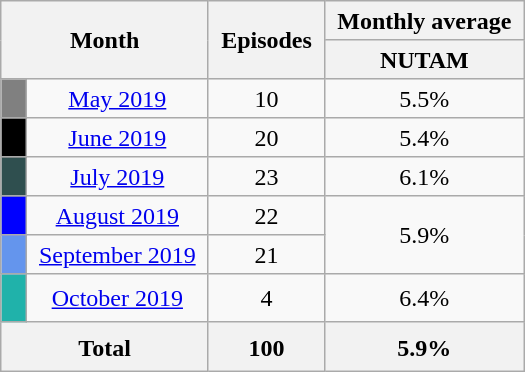<table class="wikitable plainrowheaders" style="text-align: center; line-height:25px;">
<tr class="wikitable" style="text-align: center;">
<th colspan="2" rowspan="2" style="padding: 0 8px;">Month</th>
<th rowspan="2" style="padding: 0 8px;">Episodes</th>
<th colspan="2" style="padding: 0 8px;">Monthly average</th>
</tr>
<tr>
<th style="padding: 0 8px;">NUTAM</th>
</tr>
<tr>
<td style="padding: 0 8px; background:#808080;"></td>
<td style="padding: 0 8px;" '><a href='#'>May 2019</a></td>
<td style="padding: 0 8px;">10</td>
<td style="padding: 0 8px;">5.5%</td>
</tr>
<tr>
<td style="padding: 0 8px; background:#000000;"></td>
<td style="padding: 0 8px;" '><a href='#'>June 2019</a></td>
<td style="padding: 0 8px;">20</td>
<td style="padding: 0 8px;">5.4%</td>
</tr>
<tr>
<td style="padding: 0 8px; background:#2F4F4F;"></td>
<td style="padding: 0 8px;" '><a href='#'>July 2019</a></td>
<td style="padding: 0 8px;">23</td>
<td style="padding: 0 8px;">6.1%</td>
</tr>
<tr>
<td style="padding: 0 8px; background:#0000FF;"></td>
<td style="padding: 0 8px;" '><a href='#'>August 2019</a></td>
<td style="padding: 0 8px;">22</td>
<td rowspan="2" style="padding: 0 8px;">5.9%</td>
</tr>
<tr>
<td style="padding: 0 8px; background:#6495ED;"></td>
<td style="padding: 0 8px;" '><a href='#'>September 2019</a></td>
<td style="padding: 0 8px;">21</td>
</tr>
<tr>
<td style="padding: 0 8px; background:#20B2AA;"></td>
<td style="padding: 0 8px;" '><a href='#'>October 2019</a></td>
<td style="padding: 0 8px;">4</td>
<td>6.4%</td>
</tr>
<tr>
<th colspan="2">Total</th>
<th colspan="1">100</th>
<th colspan="2">5.9%</th>
</tr>
</table>
